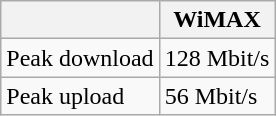<table class="wikitable">
<tr>
<th></th>
<th>WiMAX</th>
</tr>
<tr>
<td>Peak download</td>
<td>128 Mbit/s</td>
</tr>
<tr>
<td>Peak upload</td>
<td>56 Mbit/s</td>
</tr>
</table>
